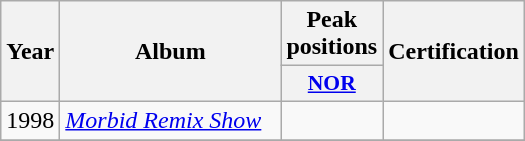<table class="wikitable">
<tr>
<th align="center" rowspan="2" width="10">Year</th>
<th align="center" rowspan="2" width="140">Album</th>
<th align="center" colspan="1" width="20">Peak positions</th>
<th align="center" rowspan="2" width="70">Certification</th>
</tr>
<tr>
<th scope="col" style="width:3em;font-size:90%;"><a href='#'>NOR</a><br></th>
</tr>
<tr>
<td style="text-align:center;">1998</td>
<td><em><a href='#'>Morbid Remix Show</a></em></td>
<td style="text-align:center;"></td>
<td style="text-align:center;"></td>
</tr>
<tr>
</tr>
</table>
